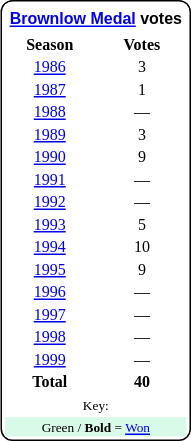<table style="margin-right:4px; margin-top:8px; float:right; border:1px #000 solid; border-radius:8px; background:#fff; font-family:Verdana; font-size:8pt; text-align:center;">
<tr style="background:#fff;">
<td colspan="2;" style="padding:3px; margin-bottom:-3px; margin-top:2px; font-family:Arial; "><strong><a href='#'>Brownlow Medal</a> votes</strong></td>
</tr>
<tr>
<th style="width:50%;">Season</th>
<th style="width:50%;">Votes</th>
</tr>
<tr>
<td><a href='#'>1986</a></td>
<td>3</td>
</tr>
<tr>
<td><a href='#'>1987</a></td>
<td>1</td>
</tr>
<tr>
<td><a href='#'>1988</a></td>
<td>—</td>
</tr>
<tr>
<td><a href='#'>1989</a></td>
<td>3</td>
</tr>
<tr>
<td><a href='#'>1990</a></td>
<td>9</td>
</tr>
<tr>
<td><a href='#'>1991</a></td>
<td>—</td>
</tr>
<tr>
<td><a href='#'>1992</a></td>
<td>—</td>
</tr>
<tr>
<td><a href='#'>1993</a></td>
<td>5</td>
</tr>
<tr>
<td><a href='#'>1994</a></td>
<td>10</td>
</tr>
<tr>
<td><a href='#'>1995</a></td>
<td>9</td>
</tr>
<tr>
<td><a href='#'>1996</a></td>
<td>—</td>
</tr>
<tr>
<td><a href='#'>1997</a></td>
<td>—</td>
</tr>
<tr>
<td><a href='#'>1998</a></td>
<td>—</td>
</tr>
<tr>
<td><a href='#'>1999</a></td>
<td>—</td>
</tr>
<tr>
<td><strong>Total</strong></td>
<td><strong>40</strong></td>
</tr>
<tr>
<td colspan=2><small>Key:</small></td>
</tr>
<tr style="background:#d9f9e9; border:1px solid #aaa; width:2em;">
<td colspan=2><small>Green / <strong>Bold</strong> = <a href='#'>Won</a></small></td>
</tr>
</table>
